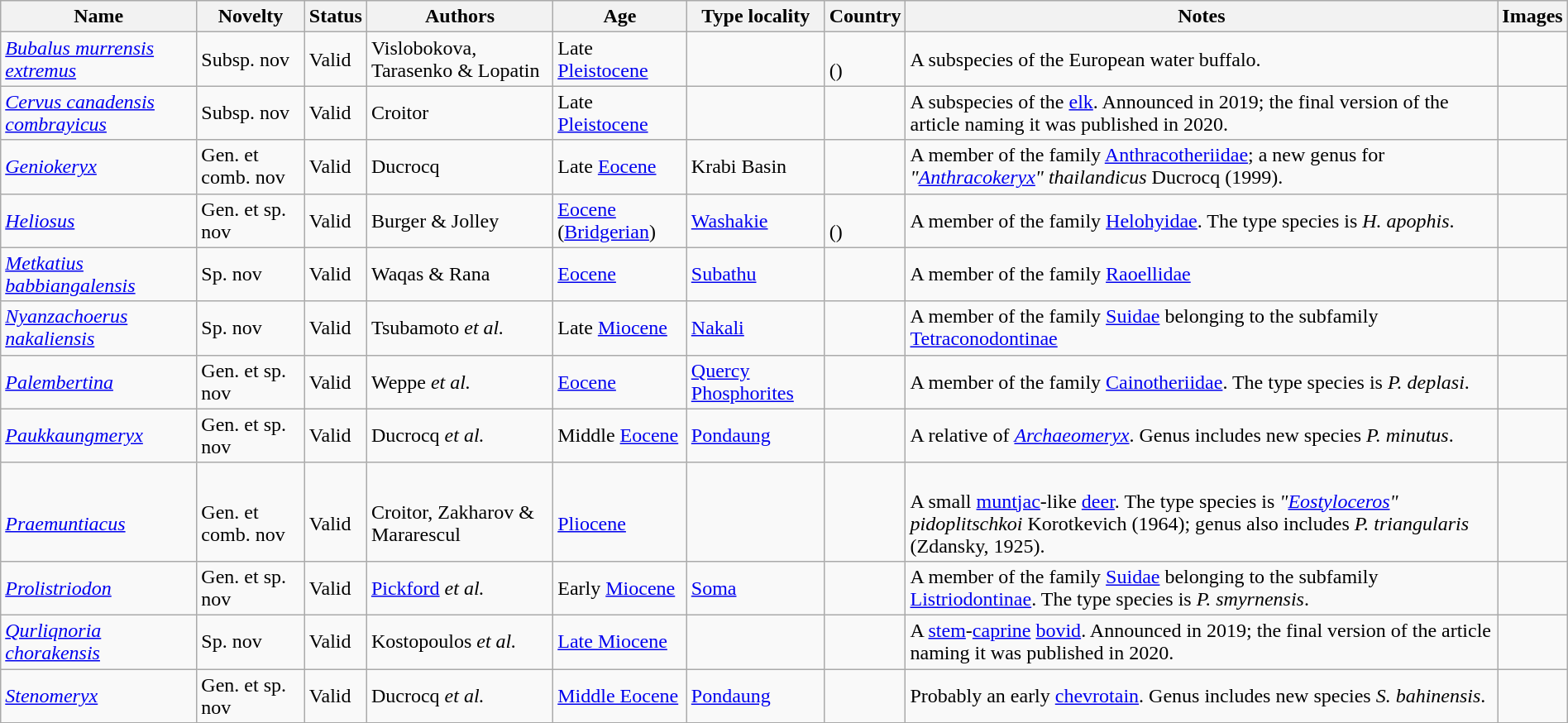<table class="wikitable sortable" align="center" width="100%">
<tr>
<th>Name</th>
<th>Novelty</th>
<th>Status</th>
<th>Authors</th>
<th>Age</th>
<th>Type locality</th>
<th>Country</th>
<th>Notes</th>
<th>Images</th>
</tr>
<tr>
<td><em><a href='#'>Bubalus murrensis extremus</a></em></td>
<td>Subsp. nov</td>
<td>Valid</td>
<td>Vislobokova, Tarasenko & Lopatin</td>
<td>Late <a href='#'>Pleistocene</a></td>
<td></td>
<td><br>()</td>
<td>A subspecies of the European water buffalo.</td>
<td></td>
</tr>
<tr>
<td><em><a href='#'>Cervus canadensis combrayicus</a></em></td>
<td>Subsp. nov</td>
<td>Valid</td>
<td>Croitor</td>
<td>Late <a href='#'>Pleistocene</a></td>
<td></td>
<td></td>
<td>A subspecies of the <a href='#'>elk</a>. Announced in 2019; the final version of the article naming it was published in 2020.</td>
<td></td>
</tr>
<tr>
<td><em><a href='#'>Geniokeryx</a></em></td>
<td>Gen. et comb. nov</td>
<td>Valid</td>
<td>Ducrocq</td>
<td>Late <a href='#'>Eocene</a></td>
<td>Krabi Basin</td>
<td></td>
<td>A member of the family <a href='#'>Anthracotheriidae</a>; a new genus for <em>"<a href='#'>Anthracokeryx</a>" thailandicus</em> Ducrocq (1999).</td>
<td></td>
</tr>
<tr>
<td><em><a href='#'>Heliosus</a></em></td>
<td>Gen. et sp. nov</td>
<td>Valid</td>
<td>Burger & Jolley</td>
<td><a href='#'>Eocene</a> (<a href='#'>Bridgerian</a>)</td>
<td><a href='#'>Washakie</a></td>
<td><br>()</td>
<td>A member of the family <a href='#'>Helohyidae</a>. The type species is <em>H. apophis</em>.</td>
<td></td>
</tr>
<tr>
<td><em><a href='#'>Metkatius babbiangalensis</a></em></td>
<td>Sp. nov</td>
<td>Valid</td>
<td>Waqas & Rana</td>
<td><a href='#'>Eocene</a></td>
<td><a href='#'>Subathu</a></td>
<td></td>
<td>A member of the family <a href='#'>Raoellidae</a></td>
<td></td>
</tr>
<tr>
<td><em><a href='#'>Nyanzachoerus nakaliensis</a></em></td>
<td>Sp. nov</td>
<td>Valid</td>
<td>Tsubamoto <em>et al.</em></td>
<td>Late <a href='#'>Miocene</a></td>
<td><a href='#'>Nakali</a></td>
<td></td>
<td>A member of the family <a href='#'>Suidae</a> belonging to the subfamily <a href='#'>Tetraconodontinae</a></td>
<td></td>
</tr>
<tr>
<td><em><a href='#'>Palembertina</a></em></td>
<td>Gen. et sp. nov</td>
<td>Valid</td>
<td>Weppe <em>et al.</em></td>
<td><a href='#'>Eocene</a></td>
<td><a href='#'>Quercy Phosphorites</a></td>
<td></td>
<td>A member of the family <a href='#'>Cainotheriidae</a>. The type species is <em>P. deplasi</em>.</td>
<td></td>
</tr>
<tr>
<td><em><a href='#'>Paukkaungmeryx</a></em></td>
<td>Gen. et sp. nov</td>
<td>Valid</td>
<td>Ducrocq <em>et al.</em></td>
<td>Middle <a href='#'>Eocene</a></td>
<td><a href='#'>Pondaung</a></td>
<td></td>
<td>A relative of <em><a href='#'>Archaeomeryx</a></em>. Genus includes new species <em>P. minutus</em>.</td>
<td></td>
</tr>
<tr>
<td><br><em><a href='#'>Praemuntiacus</a></em></td>
<td><br>Gen. et comb. nov</td>
<td><br>Valid</td>
<td><br>Croitor, Zakharov & Mararescul</td>
<td><br><a href='#'>Pliocene</a></td>
<td></td>
<td><br><br>
<br>
</td>
<td><br>A small <a href='#'>muntjac</a>-like <a href='#'>deer</a>. The type species is <em>"<a href='#'>Eostyloceros</a>" pidoplitschkoi</em> Korotkevich (1964); genus also includes <em>P. triangularis</em> (Zdansky, 1925).</td>
<td></td>
</tr>
<tr>
<td><em><a href='#'>Prolistriodon</a></em></td>
<td>Gen. et sp. nov</td>
<td>Valid</td>
<td><a href='#'>Pickford</a> <em>et al.</em></td>
<td>Early <a href='#'>Miocene</a></td>
<td><a href='#'>Soma</a></td>
<td></td>
<td>A member of the family <a href='#'>Suidae</a> belonging to the subfamily <a href='#'>Listriodontinae</a>. The type species is <em>P. smyrnensis</em>.</td>
<td></td>
</tr>
<tr>
<td><em><a href='#'>Qurliqnoria chorakensis</a></em></td>
<td>Sp. nov</td>
<td>Valid</td>
<td>Kostopoulos <em>et al.</em></td>
<td><a href='#'>Late Miocene</a></td>
<td></td>
<td></td>
<td>A <a href='#'>stem</a>-<a href='#'>caprine</a> <a href='#'>bovid</a>. Announced in 2019; the final version of the article naming it was published in 2020.</td>
<td></td>
</tr>
<tr>
<td><em><a href='#'>Stenomeryx</a></em></td>
<td>Gen. et sp. nov</td>
<td>Valid</td>
<td>Ducrocq <em>et al.</em></td>
<td><a href='#'>Middle Eocene</a></td>
<td><a href='#'>Pondaung</a></td>
<td></td>
<td>Probably an early <a href='#'>chevrotain</a>. Genus includes new species <em>S. bahinensis</em>.</td>
<td></td>
</tr>
<tr>
</tr>
</table>
